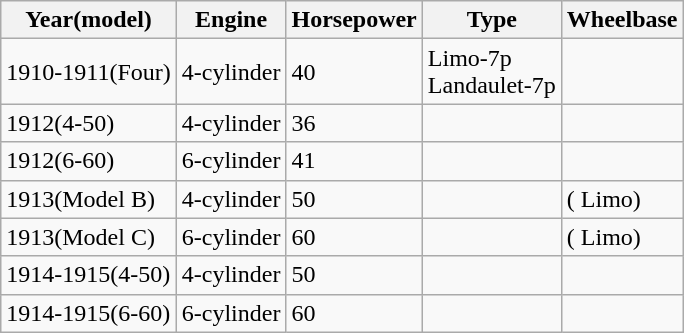<table class="wikitable">
<tr>
<th>Year(model)</th>
<th>Engine</th>
<th>Horsepower</th>
<th>Type</th>
<th>Wheelbase</th>
</tr>
<tr>
<td>1910-1911(Four)</td>
<td>4-cylinder</td>
<td>40</td>
<td>Limo-7p<br>Landaulet-7p</td>
<td></td>
</tr>
<tr>
<td>1912(4-50)</td>
<td>4-cylinder</td>
<td>36</td>
<td></td>
<td></td>
</tr>
<tr>
<td>1912(6-60)</td>
<td>6-cylinder</td>
<td>41</td>
<td></td>
<td></td>
</tr>
<tr>
<td>1913(Model B)</td>
<td>4-cylinder</td>
<td>50</td>
<td></td>
<td> ( Limo)</td>
</tr>
<tr>
<td>1913(Model C)</td>
<td>6-cylinder</td>
<td>60</td>
<td></td>
<td> ( Limo)</td>
</tr>
<tr>
<td>1914-1915(4-50)</td>
<td>4-cylinder</td>
<td>50</td>
<td></td>
<td></td>
</tr>
<tr>
<td>1914-1915(6-60)</td>
<td>6-cylinder</td>
<td>60</td>
<td></td>
<td></td>
</tr>
</table>
